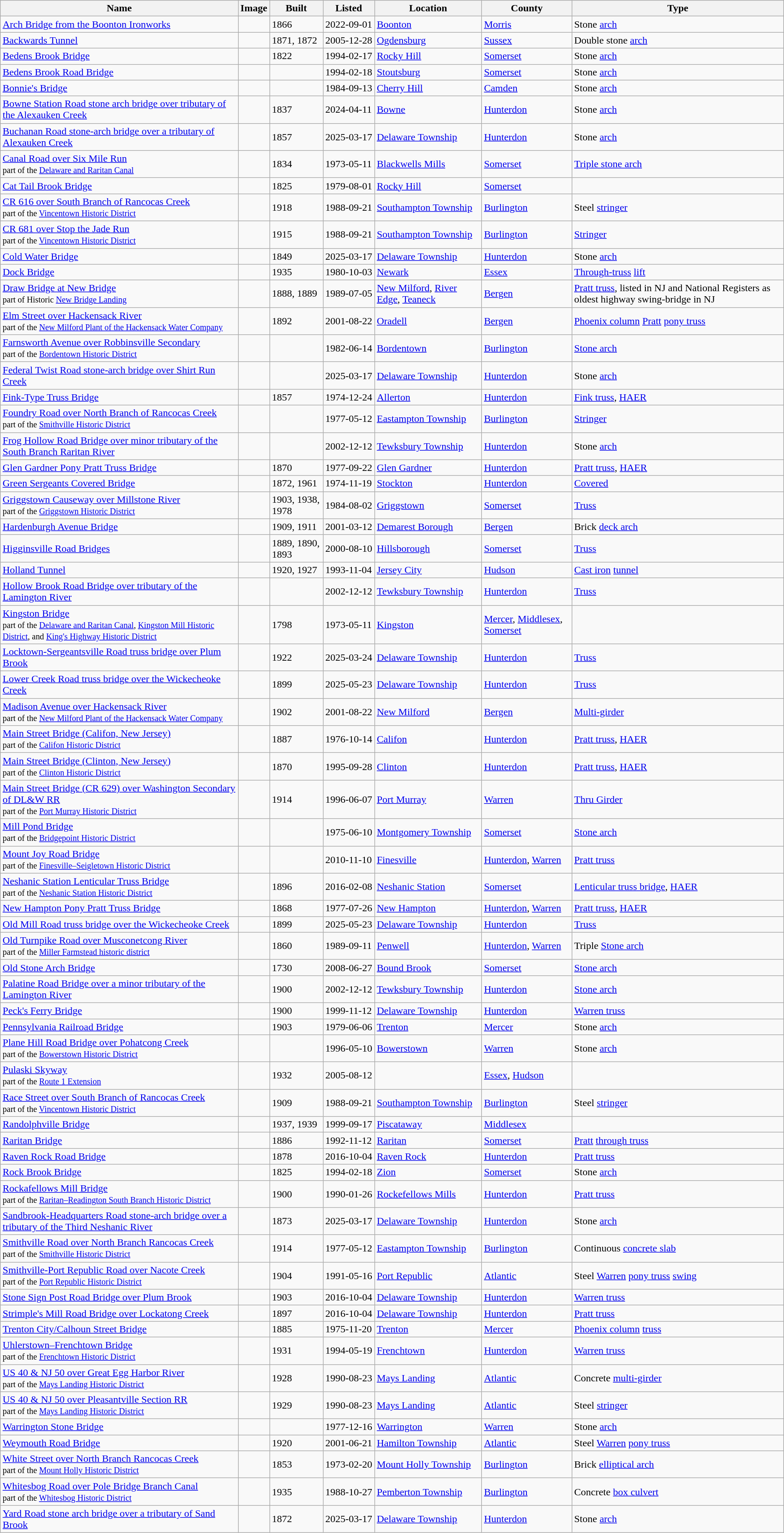<table class="wikitable sortable">
<tr>
<th>Name</th>
<th>Image</th>
<th>Built</th>
<th>Listed</th>
<th>Location</th>
<th>County</th>
<th>Type</th>
</tr>
<tr>
<td><a href='#'>Arch Bridge from the Boonton Ironworks</a></td>
<td></td>
<td>1866</td>
<td style="white-space: nowrap;">2022-09-01</td>
<td><a href='#'>Boonton</a><br><small></small></td>
<td><a href='#'>Morris</a></td>
<td>Stone <a href='#'>arch</a></td>
</tr>
<tr>
<td><a href='#'>Backwards Tunnel</a></td>
<td></td>
<td>1871, 1872</td>
<td style="white-space: nowrap;">2005-12-28</td>
<td><a href='#'>Ogdensburg</a><br><small></small></td>
<td><a href='#'>Sussex</a></td>
<td>Double stone <a href='#'>arch</a></td>
</tr>
<tr>
<td><a href='#'>Bedens Brook Bridge</a></td>
<td></td>
<td>1822</td>
<td>1994-02-17</td>
<td><a href='#'>Rocky Hill</a><br><small></small></td>
<td><a href='#'>Somerset</a></td>
<td>Stone <a href='#'>arch</a></td>
</tr>
<tr>
<td><a href='#'>Bedens Brook Road Bridge</a></td>
<td></td>
<td></td>
<td>1994-02-18</td>
<td><a href='#'>Stoutsburg</a><br><small></small></td>
<td><a href='#'>Somerset</a></td>
<td>Stone <a href='#'>arch</a></td>
</tr>
<tr>
<td><a href='#'>Bonnie's Bridge</a></td>
<td></td>
<td></td>
<td>1984-09-13</td>
<td><a href='#'>Cherry Hill</a><br><small></small></td>
<td><a href='#'>Camden</a></td>
<td>Stone <a href='#'>arch</a></td>
</tr>
<tr>
<td><a href='#'>Bowne Station Road stone arch bridge over tributary of the Alexauken Creek</a></td>
<td></td>
<td>1837</td>
<td style="white-space: nowrap;">2024-04-11</td>
<td><a href='#'>Bowne</a><br><small></small></td>
<td><a href='#'>Hunterdon</a></td>
<td>Stone <a href='#'>arch</a></td>
</tr>
<tr>
<td><a href='#'>Buchanan Road stone-arch bridge over a tributary of Alexauken Creek</a></td>
<td></td>
<td>1857</td>
<td style="white-space: nowrap;">2025-03-17</td>
<td><a href='#'>Delaware Township</a><br><small></small></td>
<td><a href='#'>Hunterdon</a></td>
<td>Stone <a href='#'>arch</a></td>
</tr>
<tr>
<td><a href='#'>Canal Road over Six Mile Run</a><br><small>part of the <a href='#'>Delaware and Raritan Canal</a></small></td>
<td></td>
<td>1834</td>
<td>1973-05-11</td>
<td><a href='#'>Blackwells Mills</a><br><small></small></td>
<td><a href='#'>Somerset</a></td>
<td><a href='#'>Triple stone arch</a></td>
</tr>
<tr>
<td><a href='#'>Cat Tail Brook Bridge</a></td>
<td></td>
<td>1825</td>
<td>1979-08-01</td>
<td><a href='#'>Rocky Hill</a><br><small></small></td>
<td><a href='#'>Somerset</a></td>
<td></td>
</tr>
<tr>
<td><a href='#'>CR 616 over South Branch of Rancocas Creek</a><br><small>part of the <a href='#'>Vincentown Historic District</a></small></td>
<td></td>
<td>1918</td>
<td>1988-09-21</td>
<td><a href='#'>Southampton Township</a></td>
<td><a href='#'>Burlington</a></td>
<td>Steel <a href='#'>stringer</a></td>
</tr>
<tr>
<td><a href='#'>CR 681 over Stop the Jade Run</a><br><small>part of the <a href='#'>Vincentown Historic District</a></small></td>
<td></td>
<td>1915</td>
<td>1988-09-21</td>
<td><a href='#'>Southampton Township</a></td>
<td><a href='#'>Burlington</a></td>
<td><a href='#'>Stringer</a></td>
</tr>
<tr>
<td><a href='#'>Cold Water Bridge</a></td>
<td></td>
<td>1849</td>
<td style="white-space: nowrap;">2025-03-17</td>
<td><a href='#'>Delaware Township</a><br><small></small></td>
<td><a href='#'>Hunterdon</a></td>
<td>Stone <a href='#'>arch</a></td>
</tr>
<tr>
<td><a href='#'>Dock Bridge</a></td>
<td></td>
<td>1935</td>
<td>1980-10-03</td>
<td><a href='#'>Newark</a><br><small></small></td>
<td><a href='#'>Essex</a></td>
<td><a href='#'>Through-truss</a> <a href='#'>lift</a></td>
</tr>
<tr>
<td><a href='#'>Draw Bridge at New Bridge</a><br><small>part of Historic <a href='#'>New Bridge Landing</a></small></td>
<td></td>
<td>1888, 1889</td>
<td>1989-07-05</td>
<td><a href='#'>New Milford</a>, <a href='#'>River Edge</a>, <a href='#'>Teaneck</a><br><small></small></td>
<td><a href='#'>Bergen</a></td>
<td><a href='#'>Pratt truss</a>, listed in NJ and National Registers as oldest highway swing-bridge in NJ</td>
</tr>
<tr>
<td><a href='#'>Elm Street over Hackensack River</a><br><small>part of the <a href='#'>New Milford Plant of the Hackensack Water Company</a></small></td>
<td></td>
<td>1892</td>
<td>2001-08-22</td>
<td><a href='#'>Oradell</a><br></td>
<td><a href='#'>Bergen</a></td>
<td><a href='#'>Phoenix column</a> <a href='#'>Pratt</a> <a href='#'>pony truss</a></td>
</tr>
<tr>
<td><a href='#'>Farnsworth Avenue<!--(CR 545)--> over Robbinsville Secondary</a><br><small>part of the <a href='#'>Bordentown Historic District</a></small></td>
<td></td>
<td></td>
<td>1982-06-14</td>
<td><a href='#'>Bordentown</a></td>
<td><a href='#'>Burlington</a></td>
<td><a href='#'>Stone arch</a></td>
</tr>
<tr>
<td><a href='#'>Federal Twist Road stone-arch bridge over Shirt Run Creek</a></td>
<td></td>
<td></td>
<td style="white-space: nowrap;">2025-03-17</td>
<td><a href='#'>Delaware Township</a><br><small></small></td>
<td><a href='#'>Hunterdon</a></td>
<td>Stone <a href='#'>arch</a></td>
</tr>
<tr>
<td><a href='#'>Fink-Type Truss Bridge</a></td>
<td></td>
<td>1857</td>
<td>1974-12-24</td>
<td><a href='#'>Allerton</a><br><small></small></td>
<td><a href='#'>Hunterdon</a></td>
<td><a href='#'>Fink truss</a>, <a href='#'>HAER</a> </td>
</tr>
<tr>
<td><a href='#'>Foundry Road over North Branch of Rancocas Creek</a><br><small>part of the <a href='#'>Smithville Historic District</a></small></td>
<td></td>
<td></td>
<td>1977-05-12</td>
<td><a href='#'>Eastampton Township</a></td>
<td><a href='#'>Burlington</a></td>
<td><a href='#'>Stringer</a></td>
</tr>
<tr>
<td><a href='#'>Frog Hollow Road Bridge over minor tributary of the South Branch Raritan River</a></td>
<td></td>
<td></td>
<td>2002-12-12</td>
<td><a href='#'>Tewksbury Township</a><br><small></small></td>
<td><a href='#'>Hunterdon</a></td>
<td>Stone <a href='#'>arch</a></td>
</tr>
<tr>
<td><a href='#'>Glen Gardner Pony Pratt Truss Bridge</a></td>
<td></td>
<td>1870</td>
<td>1977-09-22</td>
<td><a href='#'>Glen Gardner</a><br><small></small></td>
<td><a href='#'>Hunterdon</a></td>
<td><a href='#'>Pratt truss</a>, <a href='#'>HAER</a> </td>
</tr>
<tr>
<td><a href='#'>Green Sergeants Covered Bridge</a></td>
<td></td>
<td>1872, 1961</td>
<td>1974-11-19</td>
<td><a href='#'>Stockton</a><br><small></small></td>
<td><a href='#'>Hunterdon</a></td>
<td><a href='#'>Covered</a></td>
</tr>
<tr>
<td><a href='#'>Griggstown Causeway over Millstone River</a><br><small>part of the <a href='#'>Griggstown Historic District</a></small></td>
<td></td>
<td>1903, 1938, 1978</td>
<td>1984-08-02</td>
<td><a href='#'>Griggstown</a><br><small></small></td>
<td><a href='#'>Somerset</a></td>
<td><a href='#'>Truss</a></td>
</tr>
<tr>
<td><a href='#'>Hardenburgh Avenue Bridge</a></td>
<td></td>
<td>1909, 1911</td>
<td>2001-03-12</td>
<td><a href='#'>Demarest Borough</a><br><small></small></td>
<td><a href='#'>Bergen</a></td>
<td>Brick <a href='#'>deck arch</a></td>
</tr>
<tr>
<td><a href='#'>Higginsville Road Bridges</a></td>
<td></td>
<td>1889, 1890, 1893</td>
<td>2000-08-10</td>
<td><a href='#'>Hillsborough</a><br><small></small></td>
<td><a href='#'>Somerset</a></td>
<td><a href='#'>Truss</a></td>
</tr>
<tr>
<td><a href='#'>Holland Tunnel</a></td>
<td></td>
<td>1920, 1927</td>
<td>1993-11-04</td>
<td><a href='#'>Jersey City</a></td>
<td><a href='#'>Hudson</a></td>
<td><a href='#'>Cast iron</a> <a href='#'>tunnel</a></td>
</tr>
<tr>
<td><a href='#'>Hollow Brook Road Bridge over tributary of the Lamington River</a></td>
<td></td>
<td></td>
<td>2002-12-12</td>
<td><a href='#'>Tewksbury Township</a><br><small></small></td>
<td><a href='#'>Hunterdon</a></td>
<td><a href='#'>Truss</a></td>
</tr>
<tr>
<td><a href='#'>Kingston Bridge</a><br><small>part of the <a href='#'>Delaware and Raritan Canal</a>, <a href='#'>Kingston Mill Historic District</a>, and <a href='#'>King's Highway Historic District</a></small></td>
<td></td>
<td>1798</td>
<td>1973-05-11</td>
<td><a href='#'>Kingston</a></td>
<td><a href='#'>Mercer</a>, <a href='#'>Middlesex</a>, <a href='#'>Somerset</a></td>
<td></td>
</tr>
<tr>
<td><a href='#'>Locktown-Sergeantsville Road truss bridge over Plum Brook</a></td>
<td></td>
<td>1922</td>
<td style="white-space: nowrap;">2025-03-24</td>
<td><a href='#'>Delaware Township</a><br><small></small></td>
<td><a href='#'>Hunterdon</a></td>
<td><a href='#'>Truss</a></td>
</tr>
<tr>
<td><a href='#'>Lower Creek Road truss bridge over the Wickecheoke Creek</a></td>
<td></td>
<td>1899</td>
<td>2025-05-23</td>
<td><a href='#'>Delaware Township</a><br><small></small></td>
<td><a href='#'>Hunterdon</a></td>
<td><a href='#'>Truss</a></td>
</tr>
<tr>
<td><a href='#'>Madison Avenue over Hackensack River</a><br><small>part of the <a href='#'>New Milford Plant of the Hackensack Water Company</a></small></td>
<td></td>
<td>1902</td>
<td>2001-08-22</td>
<td><a href='#'>New Milford</a></td>
<td><a href='#'>Bergen</a></td>
<td><a href='#'>Multi-girder</a></td>
</tr>
<tr>
<td><a href='#'>Main Street Bridge (Califon, New Jersey)</a><br><small>part of the <a href='#'>Califon Historic District</a></small></td>
<td></td>
<td>1887</td>
<td>1976-10-14</td>
<td><a href='#'>Califon</a><br><small></small></td>
<td><a href='#'>Hunterdon</a></td>
<td><a href='#'>Pratt truss</a>, <a href='#'>HAER</a> </td>
</tr>
<tr>
<td><a href='#'>Main Street Bridge (Clinton, New Jersey)</a><br><small>part of the <a href='#'>Clinton Historic District</a></small></td>
<td></td>
<td>1870</td>
<td>1995-09-28</td>
<td><a href='#'>Clinton</a><br><small></small></td>
<td><a href='#'>Hunterdon</a></td>
<td><a href='#'>Pratt truss</a>, <a href='#'>HAER</a> </td>
</tr>
<tr>
<td><a href='#'>Main Street Bridge (CR 629) over Washington Secondary of DL&W RR</a><br><small>part of the <a href='#'>Port Murray Historic District</a></small></td>
<td></td>
<td>1914</td>
<td>1996-06-07</td>
<td><a href='#'>Port Murray</a><br><small></small></td>
<td><a href='#'>Warren</a></td>
<td><a href='#'>Thru Girder</a></td>
</tr>
<tr>
<td><a href='#'>Mill Pond Bridge</a><br><small>part of the <a href='#'>Bridgepoint Historic District</a></small></td>
<td></td>
<td></td>
<td>1975-06-10</td>
<td><a href='#'>Montgomery Township</a><br><small></small></td>
<td><a href='#'>Somerset</a></td>
<td><a href='#'>Stone arch</a></td>
</tr>
<tr>
<td><a href='#'>Mount Joy Road Bridge</a><br><small>part of the <a href='#'>Finesville–Seigletown Historic District</a></small></td>
<td></td>
<td></td>
<td>2010-11-10</td>
<td><a href='#'>Finesville</a><br><small></small></td>
<td><a href='#'>Hunterdon</a>, <a href='#'>Warren</a></td>
<td><a href='#'>Pratt truss</a></td>
</tr>
<tr>
<td><a href='#'>Neshanic Station Lenticular Truss Bridge</a><br><small>part of the <a href='#'>Neshanic Station Historic District</a></small></td>
<td></td>
<td>1896</td>
<td>2016-02-08</td>
<td><a href='#'>Neshanic Station</a><br><small></small></td>
<td><a href='#'>Somerset</a></td>
<td><a href='#'>Lenticular truss bridge</a>, <a href='#'>HAER</a> </td>
</tr>
<tr>
<td><a href='#'>New Hampton Pony Pratt Truss Bridge</a></td>
<td></td>
<td>1868</td>
<td>1977-07-26</td>
<td><a href='#'>New Hampton</a><br><small></small></td>
<td><a href='#'>Hunterdon</a>, <a href='#'>Warren</a></td>
<td><a href='#'>Pratt truss</a>, <a href='#'>HAER</a> </td>
</tr>
<tr>
<td><a href='#'>Old Mill Road truss bridge over the Wickecheoke Creek</a></td>
<td></td>
<td>1899</td>
<td>2025-05-23</td>
<td><a href='#'>Delaware Township</a><br><small></small></td>
<td><a href='#'>Hunterdon</a></td>
<td><a href='#'>Truss</a></td>
</tr>
<tr>
<td><a href='#'>Old Turnpike Road over Musconetcong River</a><br><small>part of the <a href='#'>Miller Farmstead historic district</a></small></td>
<td></td>
<td>1860</td>
<td>1989-09-11</td>
<td><a href='#'>Penwell</a><br><small></small></td>
<td><a href='#'>Hunterdon</a>, <a href='#'>Warren</a></td>
<td>Triple <a href='#'>Stone arch</a></td>
</tr>
<tr>
<td><a href='#'>Old Stone Arch Bridge</a></td>
<td></td>
<td>1730</td>
<td>2008-06-27</td>
<td><a href='#'>Bound Brook</a><br><small></small></td>
<td><a href='#'>Somerset</a></td>
<td><a href='#'>Stone arch</a> </td>
</tr>
<tr>
<td><a href='#'>Palatine Road Bridge over a minor tributary of the Lamington River</a></td>
<td></td>
<td>1900</td>
<td>2002-12-12</td>
<td><a href='#'>Tewksbury Township</a><br><small></small></td>
<td><a href='#'>Hunterdon</a></td>
<td><a href='#'>Stone arch</a></td>
</tr>
<tr>
<td><a href='#'>Peck's Ferry Bridge</a></td>
<td></td>
<td>1900</td>
<td>1999-11-12</td>
<td><a href='#'>Delaware Township</a><br><small></small></td>
<td><a href='#'>Hunterdon</a></td>
<td><a href='#'>Warren truss</a></td>
</tr>
<tr>
<td><a href='#'>Pennsylvania Railroad Bridge</a></td>
<td></td>
<td>1903</td>
<td>1979-06-06</td>
<td><a href='#'>Trenton</a><br><small></small></td>
<td><a href='#'>Mercer</a></td>
<td>Stone <a href='#'>arch</a></td>
</tr>
<tr>
<td><a href='#'>Plane Hill Road Bridge over Pohatcong Creek</a><br><small>part of the <a href='#'>Bowerstown Historic District</a></small></td>
<td></td>
<td></td>
<td>1996-05-10</td>
<td><a href='#'>Bowerstown</a><br><small></small></td>
<td><a href='#'>Warren</a></td>
<td>Stone <a href='#'>arch</a></td>
</tr>
<tr>
<td><a href='#'>Pulaski Skyway</a><br><small>part of the <a href='#'>Route 1 Extension</a></small></td>
<td></td>
<td>1932</td>
<td>2005-08-12</td>
<td></td>
<td><a href='#'>Essex</a>, <a href='#'>Hudson</a></td>
<td></td>
</tr>
<tr>
<td><a href='#'>Race Street over South Branch of Rancocas Creek</a><br><small>part of the <a href='#'>Vincentown Historic District</a></small></td>
<td></td>
<td>1909</td>
<td>1988-09-21</td>
<td><a href='#'>Southampton Township</a></td>
<td><a href='#'>Burlington</a></td>
<td>Steel <a href='#'>stringer</a></td>
</tr>
<tr>
<td><a href='#'>Randolphville Bridge</a></td>
<td></td>
<td>1937, 1939</td>
<td>1999-09-17</td>
<td><a href='#'>Piscataway</a><br><small></small></td>
<td><a href='#'>Middlesex</a></td>
<td></td>
</tr>
<tr>
<td><a href='#'>Raritan Bridge</a></td>
<td></td>
<td>1886</td>
<td>1992-11-12</td>
<td><a href='#'>Raritan</a><br><small></small></td>
<td><a href='#'>Somerset</a></td>
<td><a href='#'>Pratt</a> <a href='#'>through truss</a></td>
</tr>
<tr>
<td><a href='#'>Raven Rock Road Bridge</a></td>
<td></td>
<td>1878</td>
<td style="white-space: nowrap;">2016-10-04</td>
<td><a href='#'>Raven Rock</a><br><small></small></td>
<td><a href='#'>Hunterdon</a></td>
<td><a href='#'>Pratt truss</a></td>
</tr>
<tr>
<td><a href='#'>Rock Brook Bridge</a></td>
<td></td>
<td>1825</td>
<td>1994-02-18</td>
<td><a href='#'>Zion</a><br><small></small></td>
<td><a href='#'>Somerset</a></td>
<td>Stone <a href='#'>arch</a></td>
</tr>
<tr>
<td><a href='#'>Rockafellows Mill Bridge</a><br><small>part of the <a href='#'>Raritan–Readington South Branch Historic District</a></small></td>
<td></td>
<td>1900</td>
<td>1990-01-26</td>
<td><a href='#'>Rockefellows Mills</a><br><small></small></td>
<td><a href='#'>Hunterdon</a></td>
<td><a href='#'>Pratt truss</a></td>
</tr>
<tr>
<td><a href='#'>Sandbrook-Headquarters Road stone-arch bridge over a tributary of the Third Neshanic River</a></td>
<td></td>
<td>1873</td>
<td style="white-space: nowrap;">2025-03-17</td>
<td><a href='#'>Delaware Township</a><br><small></small></td>
<td><a href='#'>Hunterdon</a></td>
<td>Stone <a href='#'>arch</a></td>
</tr>
<tr>
<td><a href='#'>Smithville Road<!--(CR 684)--> over North Branch Rancocas Creek</a><br><small>part of the <a href='#'>Smithville Historic District</a></small></td>
<td></td>
<td>1914</td>
<td>1977-05-12</td>
<td><a href='#'>Eastampton Township</a></td>
<td><a href='#'>Burlington</a></td>
<td>Continuous <a href='#'>concrete slab</a></td>
</tr>
<tr>
<td><a href='#'>Smithville-Port Republic Road over Nacote Creek</a><br><small>part of the <a href='#'>Port Republic Historic District</a></small></td>
<td></td>
<td>1904</td>
<td>1991-05-16</td>
<td><a href='#'>Port Republic</a></td>
<td><a href='#'>Atlantic</a></td>
<td>Steel <a href='#'>Warren</a> <a href='#'>pony truss</a> <a href='#'>swing</a></td>
</tr>
<tr>
<td><a href='#'>Stone Sign Post Road Bridge over Plum Brook</a></td>
<td></td>
<td>1903</td>
<td style="white-space: nowrap;">2016-10-04</td>
<td><a href='#'>Delaware Township</a><br><small></small></td>
<td><a href='#'>Hunterdon</a></td>
<td><a href='#'>Warren truss</a></td>
</tr>
<tr>
<td><a href='#'>Strimple's Mill Road Bridge over Lockatong Creek</a></td>
<td></td>
<td>1897</td>
<td style="white-space: nowrap;">2016-10-04</td>
<td><a href='#'>Delaware Township</a><br><small></small></td>
<td><a href='#'>Hunterdon</a></td>
<td><a href='#'>Pratt truss</a></td>
</tr>
<tr>
<td><a href='#'>Trenton City/Calhoun Street Bridge</a></td>
<td></td>
<td>1885</td>
<td>1975-11-20</td>
<td><a href='#'>Trenton</a><br><small></small></td>
<td><a href='#'>Mercer</a></td>
<td><a href='#'>Phoenix column</a> <a href='#'>truss</a></td>
</tr>
<tr>
<td><a href='#'>Uhlerstown–Frenchtown Bridge</a><br><small>part of the <a href='#'>Frenchtown Historic District</a></small></td>
<td></td>
<td>1931</td>
<td>1994-05-19</td>
<td><a href='#'>Frenchtown</a><br><small></small></td>
<td><a href='#'>Hunterdon</a></td>
<td><a href='#'>Warren truss</a></td>
</tr>
<tr>
<td><a href='#'>US 40 & NJ 50 over Great Egg Harbor River</a><br><small>part of the <a href='#'>Mays Landing Historic District</a></small></td>
<td></td>
<td>1928</td>
<td>1990-08-23</td>
<td><a href='#'>Mays Landing</a></td>
<td><a href='#'>Atlantic</a></td>
<td>Concrete <a href='#'>multi-girder</a></td>
</tr>
<tr>
<td><a href='#'>US 40 & NJ 50 over Pleasantville Section RR</a><br><small>part of the <a href='#'>Mays Landing Historic District</a></small></td>
<td></td>
<td>1929</td>
<td>1990-08-23</td>
<td><a href='#'>Mays Landing</a></td>
<td><a href='#'>Atlantic</a></td>
<td>Steel <a href='#'>stringer</a></td>
</tr>
<tr>
<td><a href='#'>Warrington Stone Bridge</a></td>
<td></td>
<td></td>
<td>1977-12-16</td>
<td><a href='#'>Warrington</a><br><small></small></td>
<td><a href='#'>Warren</a></td>
<td>Stone <a href='#'>arch</a></td>
</tr>
<tr>
<td><a href='#'>Weymouth Road Bridge</a></td>
<td></td>
<td>1920</td>
<td>2001-06-21</td>
<td><a href='#'>Hamilton Township</a><br><small></small></td>
<td><a href='#'>Atlantic</a></td>
<td>Steel <a href='#'>Warren</a> <a href='#'>pony truss</a></td>
</tr>
<tr>
<td><a href='#'>White Street over North Branch Rancocas Creek</a><br><small>part of the <a href='#'>Mount Holly Historic District</a></small></td>
<td></td>
<td>1853</td>
<td>1973-02-20</td>
<td><a href='#'>Mount Holly Township</a></td>
<td><a href='#'>Burlington</a></td>
<td>Brick <a href='#'>elliptical arch</a></td>
</tr>
<tr>
<td><a href='#'>Whitesbog Road over Pole Bridge Branch Canal</a><br><small>part of the <a href='#'>Whitesbog Historic District</a></small></td>
<td></td>
<td>1935</td>
<td>1988-10-27</td>
<td><a href='#'>Pemberton Township</a></td>
<td><a href='#'>Burlington</a></td>
<td>Concrete <a href='#'>box culvert</a></td>
</tr>
<tr>
<td><a href='#'>Yard Road stone arch bridge over a tributary of Sand Brook</a></td>
<td></td>
<td>1872</td>
<td>2025-03-17</td>
<td><a href='#'>Delaware Township</a><br><small></small></td>
<td><a href='#'>Hunterdon</a></td>
<td>Stone <a href='#'>arch</a></td>
</tr>
</table>
